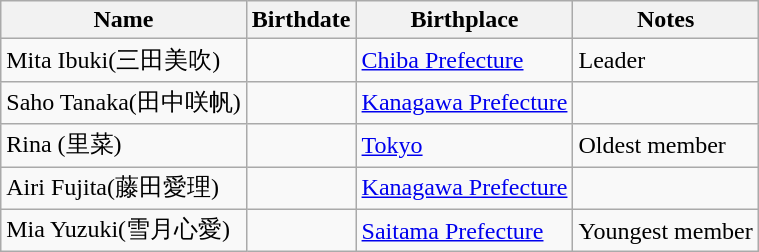<table class="wikitable">
<tr>
<th>Name</th>
<th>Birthdate</th>
<th>Birthplace</th>
<th>Notes</th>
</tr>
<tr>
<td>Mita Ibuki(三田美吹)</td>
<td></td>
<td><a href='#'>Chiba Prefecture</a></td>
<td>Leader</td>
</tr>
<tr>
<td>Saho Tanaka(田中咲帆)</td>
<td></td>
<td><a href='#'>Kanagawa Prefecture</a></td>
<td></td>
</tr>
<tr>
<td>Rina (里菜)</td>
<td></td>
<td><a href='#'>Tokyo</a></td>
<td>Oldest member</td>
</tr>
<tr>
<td>Airi Fujita(藤田愛理)</td>
<td></td>
<td><a href='#'>Kanagawa Prefecture</a></td>
<td></td>
</tr>
<tr>
<td>Mia Yuzuki(雪月心愛)</td>
<td></td>
<td><a href='#'>Saitama Prefecture</a></td>
<td>Youngest member</td>
</tr>
</table>
